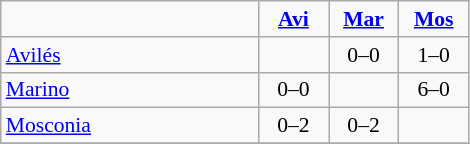<table style="font-size: 90%; text-align: center" class="wikitable">
<tr>
<td width=165></td>
<td align="center" width=40><strong><a href='#'>Avi</a></strong></td>
<td width=40><strong><a href='#'>Mar</a></strong></td>
<td width=40><strong><a href='#'>Mos</a></strong></td>
</tr>
<tr>
<td align=left><a href='#'>Avilés</a></td>
<td></td>
<td> 0–0</td>
<td> 1–0</td>
</tr>
<tr>
<td align=left><a href='#'>Marino</a></td>
<td> 0–0</td>
<td></td>
<td> 6–0</td>
</tr>
<tr>
<td align=left><a href='#'>Mosconia</a></td>
<td> 0–2</td>
<td> 0–2</td>
<td></td>
</tr>
<tr>
</tr>
</table>
